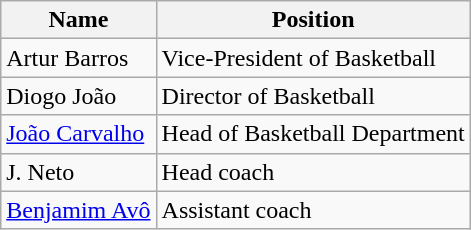<table class="wikitable">
<tr>
<th>Name</th>
<th>Position</th>
</tr>
<tr>
<td align=left> Artur Barros</td>
<td>Vice-President of Basketball</td>
</tr>
<tr>
<td align=left> Diogo João</td>
<td>Director of Basketball</td>
</tr>
<tr>
<td align=left> <a href='#'>João Carvalho</a></td>
<td>Head of Basketball Department</td>
</tr>
<tr>
<td align=left> J. Neto</td>
<td>Head coach</td>
</tr>
<tr>
<td align=left> <a href='#'>Benjamim Avô</a></td>
<td>Assistant coach</td>
</tr>
</table>
